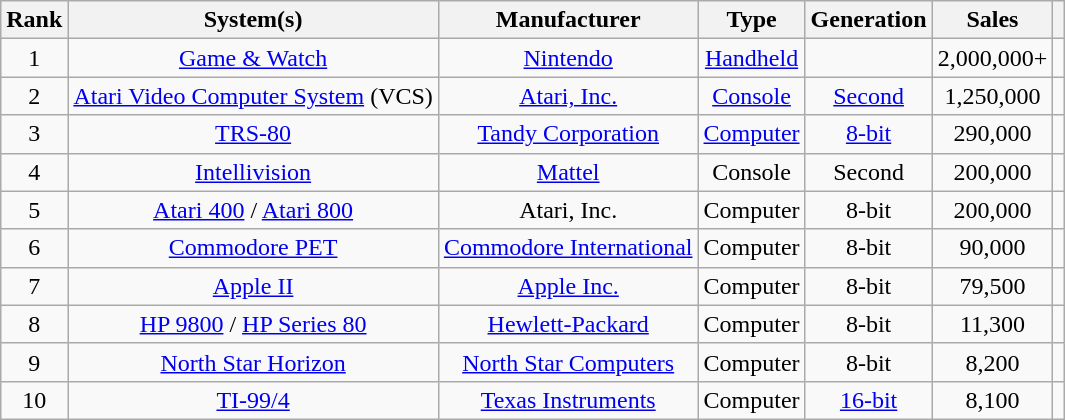<table class="wikitable sortable" style="text-align:center">
<tr>
<th>Rank</th>
<th>System(s)</th>
<th>Manufacturer</th>
<th>Type</th>
<th>Generation</th>
<th>Sales</th>
<th class="unsortable"></th>
</tr>
<tr>
<td>1</td>
<td><a href='#'>Game & Watch</a></td>
<td><a href='#'>Nintendo</a></td>
<td><a href='#'>Handheld</a></td>
<td></td>
<td>2,000,000+</td>
<td></td>
</tr>
<tr>
<td>2</td>
<td><a href='#'>Atari Video Computer System</a> (VCS)</td>
<td><a href='#'>Atari, Inc.</a></td>
<td><a href='#'>Console</a></td>
<td><a href='#'>Second</a></td>
<td>1,250,000</td>
<td></td>
</tr>
<tr>
<td>3</td>
<td><a href='#'>TRS-80</a></td>
<td><a href='#'>Tandy Corporation</a></td>
<td><a href='#'>Computer</a></td>
<td><a href='#'>8-bit</a></td>
<td>290,000</td>
<td></td>
</tr>
<tr>
<td>4</td>
<td><a href='#'>Intellivision</a></td>
<td><a href='#'>Mattel</a></td>
<td>Console</td>
<td>Second</td>
<td>200,000</td>
<td></td>
</tr>
<tr>
<td>5</td>
<td><a href='#'>Atari 400</a> / <a href='#'>Atari 800</a></td>
<td>Atari, Inc.</td>
<td>Computer</td>
<td>8-bit</td>
<td>200,000</td>
<td></td>
</tr>
<tr>
<td>6</td>
<td><a href='#'>Commodore PET</a></td>
<td><a href='#'>Commodore International</a></td>
<td>Computer</td>
<td>8-bit</td>
<td>90,000</td>
<td></td>
</tr>
<tr>
<td>7</td>
<td><a href='#'>Apple II</a></td>
<td><a href='#'>Apple Inc.</a></td>
<td>Computer</td>
<td>8-bit</td>
<td>79,500</td>
<td></td>
</tr>
<tr>
<td>8</td>
<td><a href='#'>HP 9800</a> / <a href='#'>HP Series 80</a></td>
<td><a href='#'>Hewlett-Packard</a></td>
<td>Computer</td>
<td>8-bit</td>
<td>11,300</td>
<td></td>
</tr>
<tr>
<td>9</td>
<td><a href='#'>North Star Horizon</a></td>
<td><a href='#'>North Star Computers</a></td>
<td>Computer</td>
<td>8-bit</td>
<td>8,200</td>
<td></td>
</tr>
<tr>
<td>10</td>
<td><a href='#'>TI-99/4</a></td>
<td><a href='#'>Texas Instruments</a></td>
<td>Computer</td>
<td><a href='#'>16-bit</a></td>
<td>8,100</td>
<td></td>
</tr>
</table>
